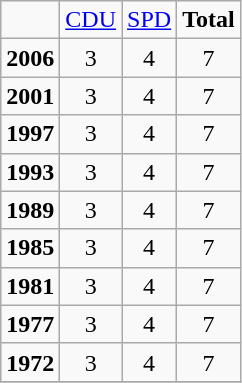<table class="wikitable">
<tr>
<td></td>
<td><a href='#'>CDU</a></td>
<td><a href='#'>SPD</a></td>
<td><strong>Total</strong></td>
</tr>
<tr align="center">
<td><strong>2006</strong></td>
<td>3</td>
<td>4</td>
<td>7</td>
</tr>
<tr align="center">
<td><strong>2001</strong></td>
<td>3</td>
<td>4</td>
<td>7</td>
</tr>
<tr align="center">
<td><strong>1997</strong></td>
<td>3</td>
<td>4</td>
<td>7</td>
</tr>
<tr align="center">
<td><strong>1993</strong></td>
<td>3</td>
<td>4</td>
<td>7</td>
</tr>
<tr align="center">
<td><strong>1989</strong></td>
<td>3</td>
<td>4</td>
<td>7</td>
</tr>
<tr align="center">
<td><strong>1985</strong></td>
<td>3</td>
<td>4</td>
<td>7</td>
</tr>
<tr align="center">
<td><strong>1981</strong></td>
<td>3</td>
<td>4</td>
<td>7</td>
</tr>
<tr align="center">
<td><strong>1977</strong></td>
<td>3</td>
<td>4</td>
<td>7</td>
</tr>
<tr align="center">
<td><strong>1972</strong></td>
<td>3</td>
<td>4</td>
<td>7</td>
</tr>
<tr align="center">
</tr>
</table>
